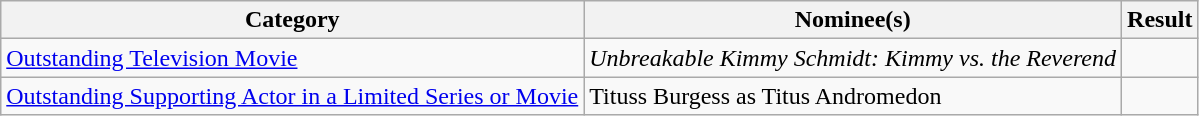<table class="wikitable">
<tr>
<th>Category</th>
<th>Nominee(s)</th>
<th>Result</th>
</tr>
<tr>
<td><a href='#'>Outstanding Television Movie</a></td>
<td><em>Unbreakable Kimmy Schmidt: Kimmy vs. the Reverend</em></td>
<td></td>
</tr>
<tr>
<td><a href='#'>Outstanding Supporting Actor in a Limited Series or Movie</a></td>
<td>Tituss Burgess as Titus Andromedon</td>
<td></td>
</tr>
</table>
